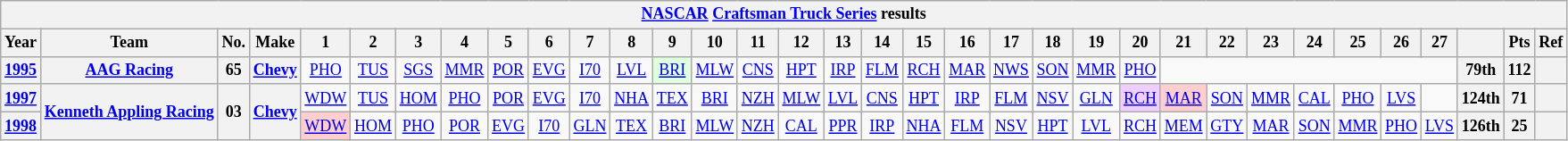<table class="wikitable" style="text-align:center; font-size:75%">
<tr>
<th colspan=45><a href='#'>NASCAR</a> <a href='#'>Craftsman Truck Series</a> results</th>
</tr>
<tr>
<th>Year</th>
<th>Team</th>
<th>No.</th>
<th>Make</th>
<th>1</th>
<th>2</th>
<th>3</th>
<th>4</th>
<th>5</th>
<th>6</th>
<th>7</th>
<th>8</th>
<th>9</th>
<th>10</th>
<th>11</th>
<th>12</th>
<th>13</th>
<th>14</th>
<th>15</th>
<th>16</th>
<th>17</th>
<th>18</th>
<th>19</th>
<th>20</th>
<th>21</th>
<th>22</th>
<th>23</th>
<th>24</th>
<th>25</th>
<th>26</th>
<th>27</th>
<th></th>
<th>Pts</th>
<th>Ref</th>
</tr>
<tr>
<th><a href='#'>1995</a></th>
<th><a href='#'>AAG Racing</a></th>
<th>65</th>
<th><a href='#'>Chevy</a></th>
<td><a href='#'>PHO</a></td>
<td><a href='#'>TUS</a></td>
<td><a href='#'>SGS</a></td>
<td><a href='#'>MMR</a></td>
<td><a href='#'>POR</a></td>
<td><a href='#'>EVG</a></td>
<td><a href='#'>I70</a></td>
<td><a href='#'>LVL</a></td>
<td style="background:#DFFFDF;"><a href='#'>BRI</a><br></td>
<td><a href='#'>MLW</a></td>
<td><a href='#'>CNS</a></td>
<td><a href='#'>HPT</a></td>
<td><a href='#'>IRP</a></td>
<td><a href='#'>FLM</a></td>
<td><a href='#'>RCH</a></td>
<td><a href='#'>MAR</a></td>
<td><a href='#'>NWS</a></td>
<td><a href='#'>SON</a></td>
<td><a href='#'>MMR</a></td>
<td><a href='#'>PHO</a></td>
<td colspan=7></td>
<th>79th</th>
<th>112</th>
<th></th>
</tr>
<tr>
<th><a href='#'>1997</a></th>
<th rowspan=2><a href='#'>Kenneth Appling Racing</a></th>
<th rowspan=2>03</th>
<th rowspan=2><a href='#'>Chevy</a></th>
<td><a href='#'>WDW</a></td>
<td><a href='#'>TUS</a></td>
<td><a href='#'>HOM</a></td>
<td><a href='#'>PHO</a></td>
<td><a href='#'>POR</a></td>
<td><a href='#'>EVG</a></td>
<td><a href='#'>I70</a></td>
<td><a href='#'>NHA</a></td>
<td><a href='#'>TEX</a></td>
<td><a href='#'>BRI</a></td>
<td><a href='#'>NZH</a></td>
<td><a href='#'>MLW</a></td>
<td><a href='#'>LVL</a></td>
<td><a href='#'>CNS</a></td>
<td><a href='#'>HPT</a></td>
<td><a href='#'>IRP</a></td>
<td><a href='#'>FLM</a></td>
<td><a href='#'>NSV</a></td>
<td><a href='#'>GLN</a></td>
<td style="background:#EFCFFF;"><a href='#'>RCH</a><br></td>
<td style="background:#FFCFCF;"><a href='#'>MAR</a><br></td>
<td><a href='#'>SON</a></td>
<td><a href='#'>MMR</a></td>
<td><a href='#'>CAL</a></td>
<td><a href='#'>PHO</a></td>
<td><a href='#'>LVS</a></td>
<td></td>
<th>124th</th>
<th>71</th>
<th></th>
</tr>
<tr>
<th><a href='#'>1998</a></th>
<td style="background:#FFCFCF;"><a href='#'>WDW</a><br></td>
<td><a href='#'>HOM</a></td>
<td><a href='#'>PHO</a></td>
<td><a href='#'>POR</a></td>
<td><a href='#'>EVG</a></td>
<td><a href='#'>I70</a></td>
<td><a href='#'>GLN</a></td>
<td><a href='#'>TEX</a></td>
<td><a href='#'>BRI</a></td>
<td><a href='#'>MLW</a></td>
<td><a href='#'>NZH</a></td>
<td><a href='#'>CAL</a></td>
<td><a href='#'>PPR</a></td>
<td><a href='#'>IRP</a></td>
<td><a href='#'>NHA</a></td>
<td><a href='#'>FLM</a></td>
<td><a href='#'>NSV</a></td>
<td><a href='#'>HPT</a></td>
<td><a href='#'>LVL</a></td>
<td><a href='#'>RCH</a></td>
<td><a href='#'>MEM</a></td>
<td><a href='#'>GTY</a></td>
<td><a href='#'>MAR</a></td>
<td><a href='#'>SON</a></td>
<td><a href='#'>MMR</a></td>
<td><a href='#'>PHO</a></td>
<td><a href='#'>LVS</a></td>
<th>126th</th>
<th>25</th>
<th></th>
</tr>
</table>
